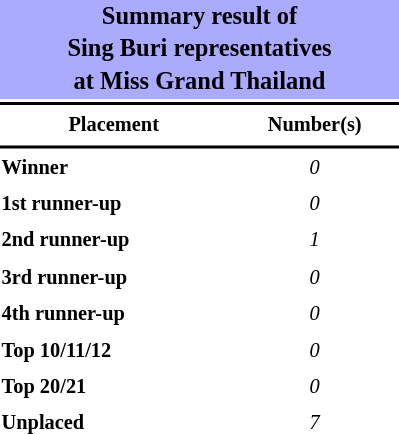<table style="width: 270px; font-size:85%; line-height:1.5em;">
<tr>
<th colspan="2" align="center" style="background:#AAF;"><big>Summary result of<br>Sing Buri representatives<br>at Miss Grand Thailand</big></th>
</tr>
<tr>
<td colspan="2" style="background:black"></td>
</tr>
<tr>
<th scope="col">Placement</th>
<th scope="col">Number(s)</th>
</tr>
<tr>
<td colspan="2" style="background:black"></td>
</tr>
<tr>
<td align="left"><strong>Winner</strong></td>
<td align="center"><em>0</em></td>
</tr>
<tr>
<td align="left"><strong>1st runner-up</strong></td>
<td align="center"><em>0</em></td>
</tr>
<tr>
<td align="left"><strong>2nd runner-up</strong></td>
<td align="center"><em>1</em></td>
</tr>
<tr>
<td align="left"><strong>3rd runner-up</strong></td>
<td align="center"><em>0</em></td>
</tr>
<tr>
<td align="left"><strong>4th runner-up</strong></td>
<td align="center"><em>0</em></td>
</tr>
<tr>
<td align="left"><strong>Top 10/11/12</strong></td>
<td align="center"><em>0</em></td>
</tr>
<tr>
<td align="left"><strong>Top 20/21</strong></td>
<td align="center"><em>0</em></td>
</tr>
<tr>
<td align="left"><strong>Unplaced</strong></td>
<td align="center"><em>7</em></td>
</tr>
</table>
